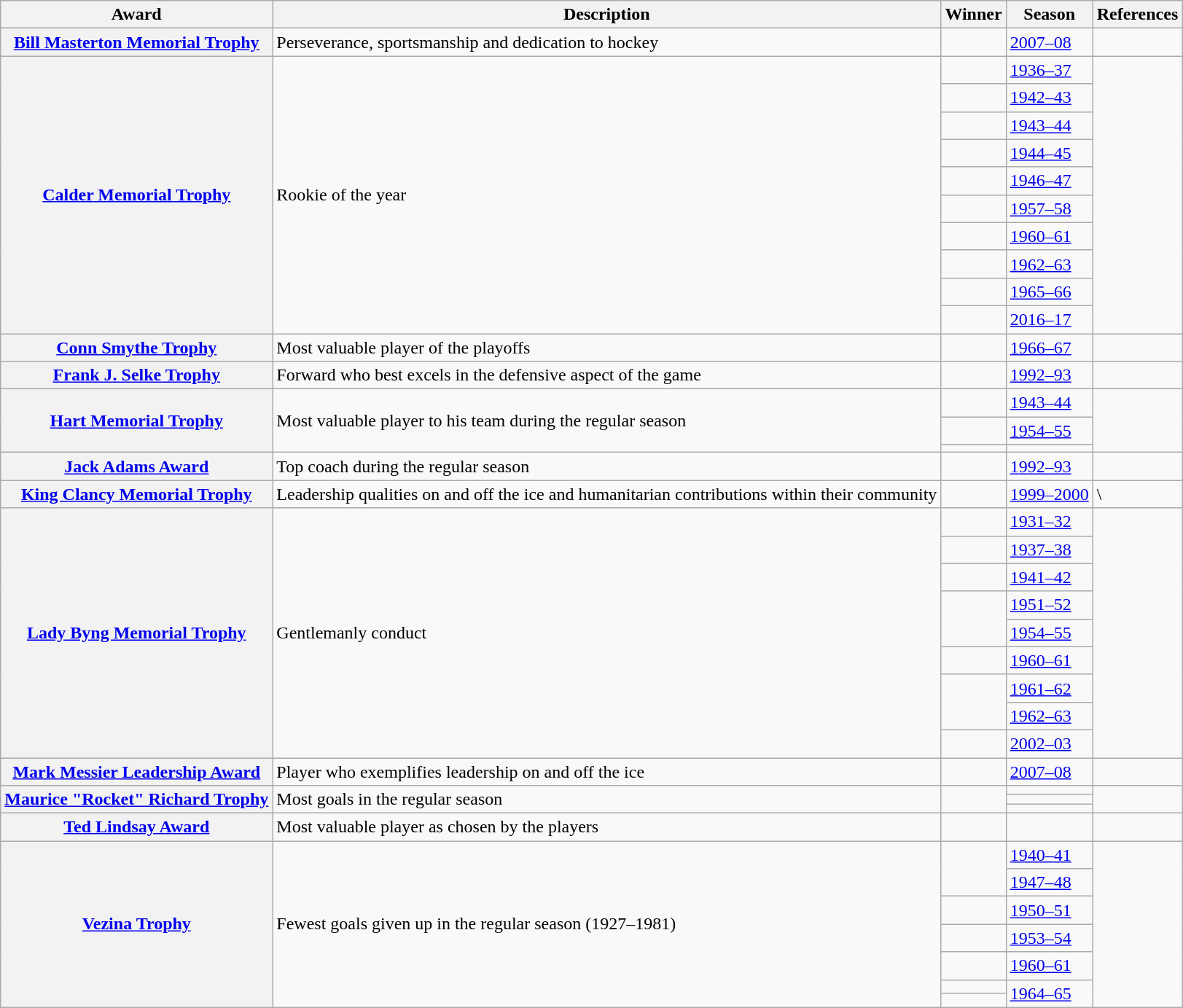<table class="wikitable sortable">
<tr>
<th scope="col">Award</th>
<th scope="col" class="unsortable">Description</th>
<th scope="col">Winner</th>
<th scope="col">Season</th>
<th scope="col" class="unsortable">References</th>
</tr>
<tr>
<th scope="row"><a href='#'>Bill Masterton Memorial Trophy</a></th>
<td>Perseverance, sportsmanship and dedication to hockey</td>
<td></td>
<td><a href='#'>2007–08</a></td>
<td></td>
</tr>
<tr>
<th scope="row" rowspan="10"><a href='#'>Calder Memorial Trophy</a></th>
<td rowspan="10">Rookie of the year</td>
<td></td>
<td><a href='#'>1936–37</a></td>
<td rowspan="10"></td>
</tr>
<tr>
<td></td>
<td><a href='#'>1942–43</a></td>
</tr>
<tr>
<td></td>
<td><a href='#'>1943–44</a></td>
</tr>
<tr>
<td></td>
<td><a href='#'>1944–45</a></td>
</tr>
<tr>
<td></td>
<td><a href='#'>1946–47</a></td>
</tr>
<tr>
<td></td>
<td><a href='#'>1957–58</a></td>
</tr>
<tr>
<td></td>
<td><a href='#'>1960–61</a></td>
</tr>
<tr>
<td></td>
<td><a href='#'>1962–63</a></td>
</tr>
<tr>
<td></td>
<td><a href='#'>1965–66</a></td>
</tr>
<tr>
<td></td>
<td><a href='#'>2016–17</a></td>
</tr>
<tr>
<th scope="row"><a href='#'>Conn Smythe Trophy</a></th>
<td>Most valuable player of the playoffs</td>
<td></td>
<td><a href='#'>1966–67</a></td>
<td></td>
</tr>
<tr>
<th scope="row"><a href='#'>Frank J. Selke Trophy</a></th>
<td>Forward who best excels in the defensive aspect of the game</td>
<td></td>
<td><a href='#'>1992–93</a></td>
<td></td>
</tr>
<tr>
<th scope="row" rowspan="3"><a href='#'>Hart Memorial Trophy</a></th>
<td rowspan="3">Most valuable player to his team during the regular season</td>
<td></td>
<td><a href='#'>1943–44</a></td>
<td rowspan="3"></td>
</tr>
<tr>
<td></td>
<td><a href='#'>1954–55</a></td>
</tr>
<tr>
<td></td>
<td></td>
</tr>
<tr>
<th scope="row"><a href='#'>Jack Adams Award</a></th>
<td>Top coach during the regular season</td>
<td></td>
<td><a href='#'>1992–93</a></td>
<td></td>
</tr>
<tr>
<th scope="row"><a href='#'>King Clancy Memorial Trophy</a></th>
<td>Leadership qualities on and off the ice and humanitarian contributions within their community</td>
<td></td>
<td><a href='#'>1999–2000</a></td>
<td>\</td>
</tr>
<tr>
<th scope="row" rowspan="9"><a href='#'>Lady Byng Memorial Trophy</a></th>
<td rowspan="9">Gentlemanly conduct</td>
<td></td>
<td><a href='#'>1931–32</a></td>
<td rowspan="9"></td>
</tr>
<tr>
<td></td>
<td><a href='#'>1937–38</a></td>
</tr>
<tr>
<td></td>
<td><a href='#'>1941–42</a></td>
</tr>
<tr>
<td rowspan="2"></td>
<td><a href='#'>1951–52</a></td>
</tr>
<tr>
<td><a href='#'>1954–55</a></td>
</tr>
<tr>
<td></td>
<td><a href='#'>1960–61</a></td>
</tr>
<tr>
<td rowspan="2"></td>
<td><a href='#'>1961–62</a></td>
</tr>
<tr>
<td><a href='#'>1962–63</a></td>
</tr>
<tr>
<td></td>
<td><a href='#'>2002–03</a></td>
</tr>
<tr>
<th scope="row"><a href='#'>Mark Messier Leadership Award</a></th>
<td>Player who exemplifies leadership on and off the ice</td>
<td></td>
<td><a href='#'>2007–08</a></td>
<td></td>
</tr>
<tr>
<th scope="row" rowspan="3"><a href='#'>Maurice "Rocket" Richard Trophy</a></th>
<td rowspan="3">Most goals in the regular season</td>
<td rowspan="3"></td>
<td></td>
<td rowspan="3"></td>
</tr>
<tr>
<td></td>
</tr>
<tr>
<td></td>
</tr>
<tr>
<th scope="row"><a href='#'>Ted Lindsay Award</a></th>
<td>Most valuable player as chosen by the players</td>
<td></td>
<td></td>
<td></td>
</tr>
<tr>
<th scope="row" rowspan="7"><a href='#'>Vezina Trophy</a></th>
<td rowspan="7">Fewest goals given up in the regular season (1927–1981)</td>
<td rowspan="2"></td>
<td><a href='#'>1940–41</a></td>
<td rowspan="7"></td>
</tr>
<tr>
<td><a href='#'>1947–48</a></td>
</tr>
<tr>
<td></td>
<td><a href='#'>1950–51</a></td>
</tr>
<tr>
<td></td>
<td><a href='#'>1953–54</a></td>
</tr>
<tr>
<td></td>
<td><a href='#'>1960–61</a></td>
</tr>
<tr>
<td></td>
<td rowspan="2"><a href='#'>1964–65</a></td>
</tr>
<tr>
<td></td>
</tr>
</table>
